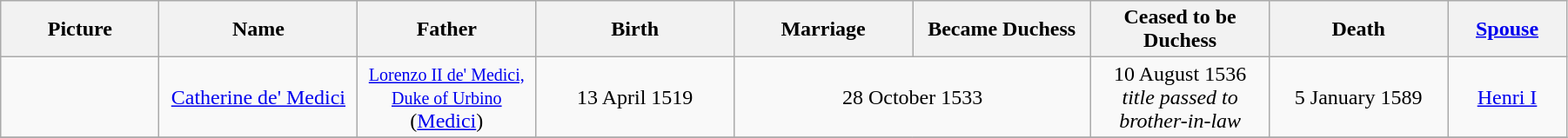<table width=95% class="wikitable">
<tr>
<th width = "8%">Picture</th>
<th width = "10%">Name</th>
<th width = "9%">Father</th>
<th width = "10%">Birth</th>
<th width = "9%">Marriage</th>
<th width = "9%">Became Duchess</th>
<th width = "9%">Ceased to be Duchess</th>
<th width = "9%">Death</th>
<th width = "6%"><a href='#'>Spouse</a></th>
</tr>
<tr>
<td align="center"></td>
<td align="center"><a href='#'>Catherine de' Medici</a></td>
<td align="center"><small><a href='#'>Lorenzo II de' Medici, Duke of Urbino</a></small> <br> (<a href='#'>Medici</a>)</td>
<td align=center>13 April 1519</td>
<td align="center" colspan="2">28 October 1533</td>
<td align=center>10 August 1536<br><em>title passed to brother-in-law</em></td>
<td align=center>5 January 1589</td>
<td align="center"><a href='#'>Henri I</a></td>
</tr>
<tr>
</tr>
</table>
